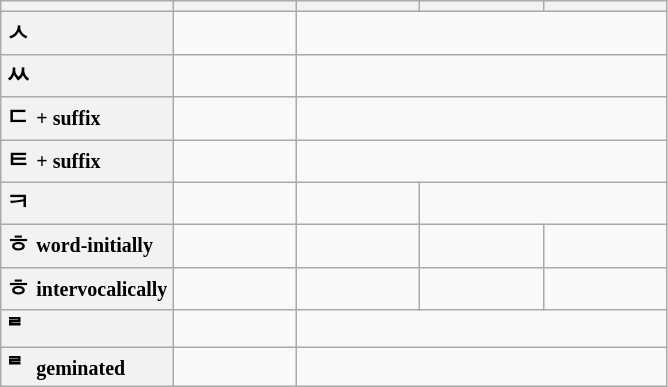<table class="wikitable" style="text-align: center;">
<tr>
<th></th>
<th width="75px"></th>
<th width="75px"></th>
<th width="75px"></th>
<th width="75px"></th>
</tr>
<tr>
<th style="text-align: left;">ㅅ </th>
<td></td>
<td colspan="3"></td>
</tr>
<tr>
<th style="text-align: left;">ㅆ </th>
<td></td>
<td colspan="3"></td>
</tr>
<tr>
<th style="text-align: left;">ㄷ  <small>+ suffix</small></th>
<td></td>
<td colspan="3"></td>
</tr>
<tr>
<th style="text-align: left;">ㅌ  <small>+ suffix</small></th>
<td></td>
<td colspan="3"></td>
</tr>
<tr>
<th style="text-align: left;">ㅋ </th>
<td></td>
<td></td>
<td colspan="2"></td>
</tr>
<tr>
<th style="text-align: left;">ㅎ  <small>word-initially</small></th>
<td></td>
<td></td>
<td></td>
<td></td>
</tr>
<tr>
<th style="text-align: left;">ㅎ  <small>intervocalically</small></th>
<td></td>
<td></td>
<td></td>
<td></td>
</tr>
<tr>
<th style="text-align: left;">ᄅ </th>
<td></td>
<td colspan="3"></td>
</tr>
<tr>
<th style="text-align: left;">ᄅ  <small>geminated</small></th>
<td></td>
<td colspan="3"></td>
</tr>
</table>
